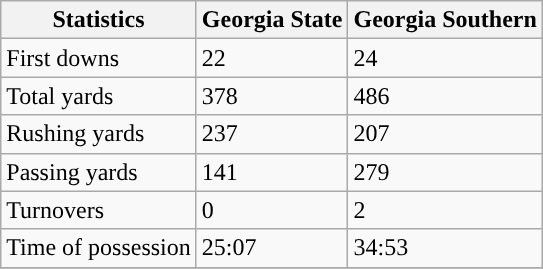<table class="wikitable">
<tr>
<th>Statistics</th>
<th>Georgia State</th>
<th>Georgia Southern</th>
</tr>
<tr>
<td>First downs</td>
<td>22</td>
<td>24</td>
</tr>
<tr>
<td>Total yards</td>
<td>378</td>
<td>486</td>
</tr>
<tr>
<td>Rushing yards</td>
<td>237</td>
<td>207</td>
</tr>
<tr>
<td>Passing yards</td>
<td>141</td>
<td>279</td>
</tr>
<tr>
<td>Turnovers</td>
<td>0</td>
<td>2</td>
</tr>
<tr>
<td>Time of possession</td>
<td>25:07</td>
<td>34:53</td>
</tr>
<tr>
</tr>
</table>
